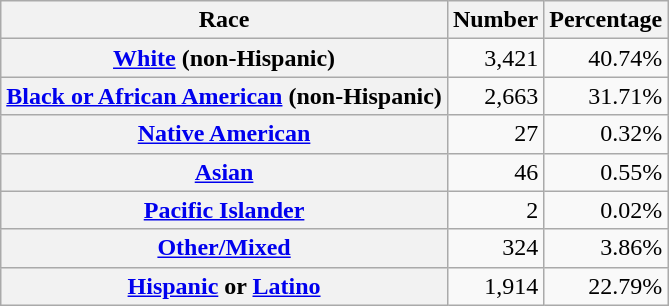<table class="wikitable" style="text-align:right">
<tr>
<th scope="col">Race</th>
<th scope="col">Number</th>
<th scope="col">Percentage</th>
</tr>
<tr>
<th scope="row"><a href='#'>White</a> (non-Hispanic)</th>
<td>3,421</td>
<td>40.74%</td>
</tr>
<tr>
<th scope="row"><a href='#'>Black or African American</a> (non-Hispanic)</th>
<td>2,663</td>
<td>31.71%</td>
</tr>
<tr>
<th scope="row"><a href='#'>Native American</a></th>
<td>27</td>
<td>0.32%</td>
</tr>
<tr>
<th scope="row"><a href='#'>Asian</a></th>
<td>46</td>
<td>0.55%</td>
</tr>
<tr>
<th scope="row"><a href='#'>Pacific Islander</a></th>
<td>2</td>
<td>0.02%</td>
</tr>
<tr>
<th scope="row"><a href='#'>Other/Mixed</a></th>
<td>324</td>
<td>3.86%</td>
</tr>
<tr>
<th scope="row"><a href='#'>Hispanic</a> or <a href='#'>Latino</a></th>
<td>1,914</td>
<td>22.79%</td>
</tr>
</table>
